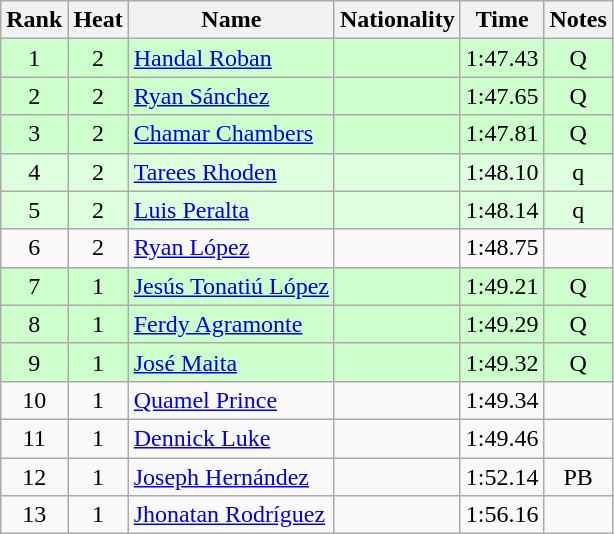<table class="wikitable sortable" style="text-align:center">
<tr>
<th>Rank</th>
<th>Heat</th>
<th>Name</th>
<th>Nationality</th>
<th>Time</th>
<th>Notes</th>
</tr>
<tr bgcolor=ccffcc>
<td>1</td>
<td>2</td>
<td align=left><a href='#'>Handal Roban</a></td>
<td align=left></td>
<td>1:47.43</td>
<td>Q</td>
</tr>
<tr bgcolor=ccffcc>
<td>2</td>
<td>2</td>
<td align=left><a href='#'>Ryan Sánchez</a></td>
<td align=left></td>
<td>1:47.65</td>
<td>Q</td>
</tr>
<tr bgcolor=ccffcc>
<td>3</td>
<td>2</td>
<td align=left><a href='#'>Chamar Chambers</a></td>
<td align=left></td>
<td>1:47.81</td>
<td>Q</td>
</tr>
<tr bgcolor=ddffdd>
<td>4</td>
<td>2</td>
<td align=left><a href='#'>Tarees Rhoden</a></td>
<td align=left></td>
<td>1:48.10</td>
<td>q</td>
</tr>
<tr bgcolor=ddffdd>
<td>5</td>
<td>2</td>
<td align=left><a href='#'>Luis Peralta</a></td>
<td align=left></td>
<td>1:48.14</td>
<td>q</td>
</tr>
<tr>
<td>6</td>
<td>2</td>
<td align=left><a href='#'>Ryan López</a></td>
<td align=left></td>
<td>1:48.75</td>
<td></td>
</tr>
<tr bgcolor=ccffcc>
<td>7</td>
<td>1</td>
<td align=left><a href='#'>Jesús Tonatiú López</a></td>
<td align=left></td>
<td>1:49.21</td>
<td>Q</td>
</tr>
<tr bgcolor=ccffcc>
<td>8</td>
<td>1</td>
<td align=left><a href='#'>Ferdy Agramonte</a></td>
<td align=left></td>
<td>1:49.29</td>
<td>Q</td>
</tr>
<tr bgcolor=ccffcc>
<td>9</td>
<td>1</td>
<td align=left><a href='#'>José Maita</a></td>
<td align=left></td>
<td>1:49.32</td>
<td>Q</td>
</tr>
<tr>
<td>10</td>
<td>1</td>
<td align=left><a href='#'>Quamel Prince</a></td>
<td align=left></td>
<td>1:49.34</td>
<td></td>
</tr>
<tr>
<td>11</td>
<td>1</td>
<td align=left><a href='#'>Dennick Luke</a></td>
<td align=left></td>
<td>1:49.46</td>
<td></td>
</tr>
<tr>
<td>12</td>
<td>1</td>
<td align=left><a href='#'>Joseph Hernández</a></td>
<td align=left></td>
<td>1:52.14</td>
<td>PB</td>
</tr>
<tr>
<td>13</td>
<td>1</td>
<td align=left><a href='#'>Jhonatan Rodríguez</a></td>
<td align=left></td>
<td>1:56.16</td>
<td></td>
</tr>
</table>
